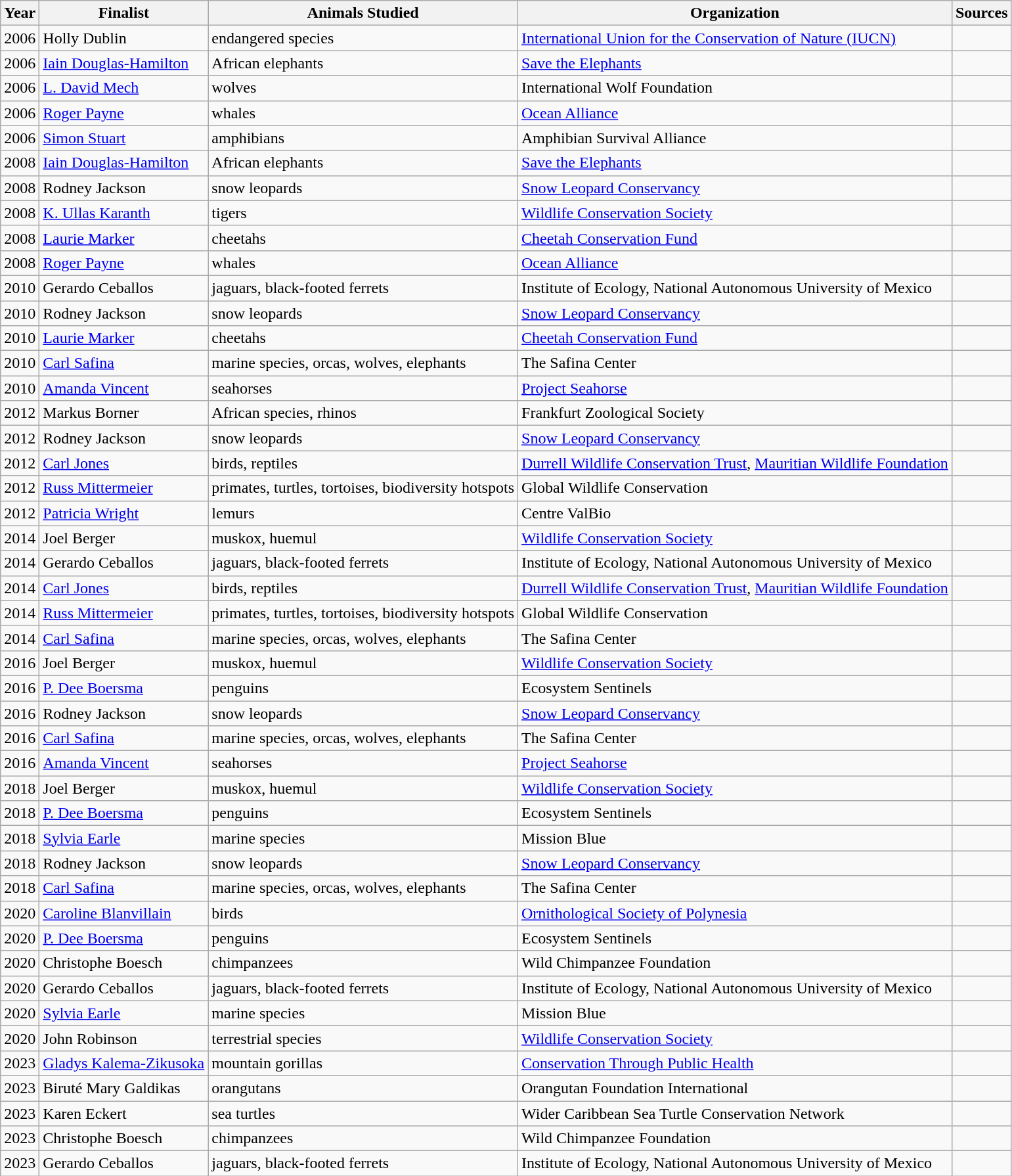<table class="wikitable">
<tr>
<th>Year</th>
<th>Finalist</th>
<th>Animals Studied</th>
<th>Organization</th>
<th>Sources</th>
</tr>
<tr>
<td>2006</td>
<td>Holly Dublin</td>
<td>endangered species</td>
<td><a href='#'>International Union for the Conservation of Nature (IUCN)</a></td>
<td></td>
</tr>
<tr>
<td>2006</td>
<td><a href='#'>Iain Douglas-Hamilton</a></td>
<td>African elephants</td>
<td><a href='#'>Save the Elephants</a></td>
<td></td>
</tr>
<tr>
<td>2006</td>
<td><a href='#'>L. David Mech</a></td>
<td>wolves</td>
<td>International Wolf Foundation</td>
<td></td>
</tr>
<tr>
<td>2006</td>
<td><a href='#'>Roger Payne</a></td>
<td>whales</td>
<td><a href='#'>Ocean Alliance</a></td>
<td></td>
</tr>
<tr>
<td>2006</td>
<td><a href='#'>Simon Stuart</a></td>
<td>amphibians</td>
<td>Amphibian Survival Alliance</td>
<td></td>
</tr>
<tr>
<td>2008</td>
<td><a href='#'>Iain Douglas-Hamilton</a></td>
<td>African elephants</td>
<td><a href='#'>Save the Elephants</a></td>
<td></td>
</tr>
<tr>
<td>2008</td>
<td>Rodney Jackson</td>
<td>snow leopards</td>
<td><a href='#'>Snow Leopard Conservancy</a></td>
<td></td>
</tr>
<tr>
<td>2008</td>
<td><a href='#'>K. Ullas Karanth</a></td>
<td>tigers</td>
<td><a href='#'>Wildlife Conservation Society</a></td>
<td></td>
</tr>
<tr>
<td>2008</td>
<td><a href='#'>Laurie Marker</a></td>
<td>cheetahs</td>
<td><a href='#'>Cheetah Conservation Fund</a></td>
<td></td>
</tr>
<tr>
<td>2008</td>
<td><a href='#'>Roger Payne</a></td>
<td>whales</td>
<td><a href='#'>Ocean Alliance</a></td>
<td></td>
</tr>
<tr>
<td>2010</td>
<td>Gerardo Ceballos</td>
<td>jaguars, black-footed ferrets</td>
<td>Institute of Ecology, National Autonomous University of Mexico</td>
<td></td>
</tr>
<tr>
<td>2010</td>
<td>Rodney Jackson</td>
<td>snow leopards</td>
<td><a href='#'>Snow Leopard Conservancy</a></td>
<td></td>
</tr>
<tr>
<td>2010</td>
<td><a href='#'>Laurie Marker</a></td>
<td>cheetahs</td>
<td><a href='#'>Cheetah Conservation Fund</a></td>
<td></td>
</tr>
<tr>
<td>2010</td>
<td><a href='#'>Carl Safina</a></td>
<td>marine species, orcas, wolves, elephants</td>
<td>The Safina Center</td>
<td></td>
</tr>
<tr>
<td>2010</td>
<td><a href='#'>Amanda Vincent</a></td>
<td>seahorses</td>
<td><a href='#'>Project Seahorse</a></td>
<td></td>
</tr>
<tr>
<td>2012</td>
<td>Markus Borner</td>
<td>African species, rhinos</td>
<td>Frankfurt Zoological Society</td>
<td></td>
</tr>
<tr>
<td>2012</td>
<td>Rodney Jackson</td>
<td>snow leopards</td>
<td><a href='#'>Snow Leopard Conservancy</a></td>
<td></td>
</tr>
<tr>
<td>2012</td>
<td><a href='#'>Carl Jones</a></td>
<td>birds, reptiles</td>
<td><a href='#'>Durrell Wildlife Conservation Trust</a>, <a href='#'>Mauritian Wildlife Foundation</a></td>
<td></td>
</tr>
<tr>
<td>2012</td>
<td><a href='#'>Russ Mittermeier</a></td>
<td>primates, turtles, tortoises, biodiversity hotspots</td>
<td>Global Wildlife Conservation</td>
<td></td>
</tr>
<tr>
<td>2012</td>
<td><a href='#'>Patricia Wright</a></td>
<td>lemurs</td>
<td>Centre ValBio</td>
<td></td>
</tr>
<tr>
<td>2014</td>
<td>Joel Berger</td>
<td>muskox, huemul</td>
<td><a href='#'>Wildlife Conservation Society</a></td>
<td></td>
</tr>
<tr>
<td>2014</td>
<td>Gerardo Ceballos</td>
<td>jaguars, black-footed ferrets</td>
<td>Institute of Ecology, National Autonomous University of Mexico</td>
<td></td>
</tr>
<tr>
<td>2014</td>
<td><a href='#'>Carl Jones</a></td>
<td>birds, reptiles</td>
<td><a href='#'>Durrell Wildlife Conservation Trust</a>, <a href='#'>Mauritian Wildlife Foundation</a></td>
<td></td>
</tr>
<tr>
<td>2014</td>
<td><a href='#'>Russ Mittermeier</a></td>
<td>primates, turtles, tortoises, biodiversity hotspots</td>
<td>Global Wildlife Conservation</td>
<td></td>
</tr>
<tr>
<td>2014</td>
<td><a href='#'>Carl Safina</a></td>
<td>marine species, orcas, wolves, elephants</td>
<td>The Safina Center</td>
<td></td>
</tr>
<tr>
<td>2016</td>
<td>Joel Berger</td>
<td>muskox, huemul</td>
<td><a href='#'>Wildlife Conservation Society</a></td>
<td></td>
</tr>
<tr>
<td>2016</td>
<td><a href='#'>P. Dee Boersma</a></td>
<td>penguins</td>
<td>Ecosystem Sentinels</td>
<td></td>
</tr>
<tr>
<td>2016</td>
<td>Rodney Jackson</td>
<td>snow leopards</td>
<td><a href='#'>Snow Leopard Conservancy</a></td>
<td></td>
</tr>
<tr>
<td>2016</td>
<td><a href='#'>Carl Safina</a></td>
<td>marine species, orcas, wolves, elephants</td>
<td>The Safina Center</td>
<td></td>
</tr>
<tr>
<td>2016</td>
<td><a href='#'>Amanda Vincent</a></td>
<td>seahorses</td>
<td><a href='#'>Project Seahorse</a></td>
<td></td>
</tr>
<tr>
<td>2018</td>
<td>Joel Berger</td>
<td>muskox, huemul</td>
<td><a href='#'>Wildlife Conservation Society</a></td>
<td></td>
</tr>
<tr>
<td>2018</td>
<td><a href='#'>P. Dee Boersma</a></td>
<td>penguins</td>
<td>Ecosystem Sentinels</td>
<td></td>
</tr>
<tr>
<td>2018</td>
<td><a href='#'>Sylvia Earle</a></td>
<td>marine species</td>
<td>Mission Blue</td>
<td></td>
</tr>
<tr>
<td>2018</td>
<td>Rodney Jackson</td>
<td>snow leopards</td>
<td><a href='#'>Snow Leopard Conservancy</a></td>
<td></td>
</tr>
<tr>
<td>2018</td>
<td><a href='#'>Carl Safina</a></td>
<td>marine species, orcas, wolves, elephants</td>
<td>The Safina Center</td>
<td></td>
</tr>
<tr>
<td>2020</td>
<td><a href='#'>Caroline Blanvillain</a></td>
<td>birds</td>
<td><a href='#'>Ornithological Society of Polynesia</a></td>
<td></td>
</tr>
<tr>
<td>2020</td>
<td><a href='#'>P. Dee Boersma</a></td>
<td>penguins</td>
<td>Ecosystem Sentinels</td>
<td></td>
</tr>
<tr>
<td>2020</td>
<td>Christophe Boesch</td>
<td>chimpanzees</td>
<td>Wild Chimpanzee Foundation</td>
<td></td>
</tr>
<tr>
<td>2020</td>
<td>Gerardo Ceballos</td>
<td>jaguars, black-footed ferrets</td>
<td>Institute of Ecology, National Autonomous University of Mexico</td>
<td></td>
</tr>
<tr>
<td>2020</td>
<td><a href='#'>Sylvia Earle</a></td>
<td>marine species</td>
<td>Mission Blue</td>
<td></td>
</tr>
<tr>
<td>2020</td>
<td>John Robinson</td>
<td>terrestrial species</td>
<td><a href='#'>Wildlife Conservation Society</a></td>
<td></td>
</tr>
<tr>
<td>2023</td>
<td><a href='#'>Gladys Kalema-Zikusoka</a></td>
<td>mountain gorillas</td>
<td><a href='#'>Conservation Through Public Health</a></td>
<td></td>
</tr>
<tr>
<td>2023</td>
<td>Biruté Mary Galdikas</td>
<td>orangutans</td>
<td>Orangutan Foundation International</td>
<td></td>
</tr>
<tr>
<td>2023</td>
<td>Karen Eckert</td>
<td>sea turtles</td>
<td>Wider Caribbean Sea Turtle Conservation Network</td>
<td></td>
</tr>
<tr>
<td>2023</td>
<td>Christophe Boesch</td>
<td>chimpanzees</td>
<td>Wild Chimpanzee Foundation</td>
<td></td>
</tr>
<tr>
<td>2023</td>
<td>Gerardo Ceballos</td>
<td>jaguars, black-footed ferrets</td>
<td>Institute of Ecology, National Autonomous University of Mexico</td>
<td></td>
</tr>
</table>
